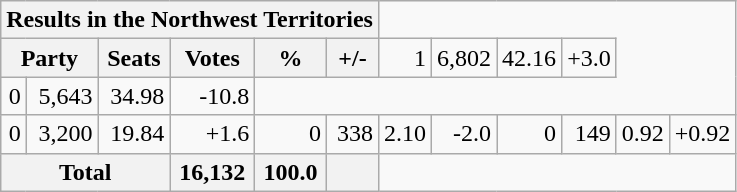<table class="wikitable">
<tr>
<th align="center" colspan=6>Results in the Northwest Territories</th>
</tr>
<tr>
<th align="centre" colspan=2>Party</th>
<th align="right">Seats</th>
<th align="right">Votes</th>
<th align="right">%</th>
<th align="right">+/-<br></th>
<td align="right">1</td>
<td align="right">6,802</td>
<td align="right">42.16</td>
<td align="right">+3.0</td>
</tr>
<tr>
<td align="right">0</td>
<td align="right">5,643</td>
<td align="right">34.98</td>
<td align="right">-10.8</td>
</tr>
<tr>
<td align="right">0</td>
<td align="right">3,200</td>
<td align="right">19.84</td>
<td align="right">+1.6<br></td>
<td align="right">0</td>
<td align="right">338</td>
<td align="right">2.10</td>
<td align="right">-2.0<br></td>
<td align="right">0</td>
<td align="right">149</td>
<td align="right">0.92</td>
<td align="right">+0.92</td>
</tr>
<tr bgcolor="white">
<th align="left" colspan=3>Total</th>
<th align="right">16,132</th>
<th align="right">100.0</th>
<th align="right"></th>
</tr>
</table>
